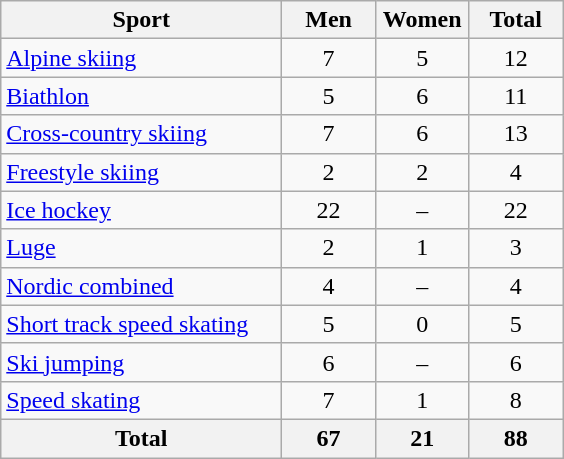<table class="wikitable sortable" style="text-align:center;">
<tr>
<th width=180>Sport</th>
<th width=55>Men</th>
<th width=55>Women</th>
<th width=55>Total</th>
</tr>
<tr>
<td align=left><a href='#'>Alpine skiing</a></td>
<td>7</td>
<td>5</td>
<td>12</td>
</tr>
<tr>
<td align=left><a href='#'>Biathlon</a></td>
<td>5</td>
<td>6</td>
<td>11</td>
</tr>
<tr>
<td align=left><a href='#'>Cross-country skiing</a></td>
<td>7</td>
<td>6</td>
<td>13</td>
</tr>
<tr>
<td align=left><a href='#'>Freestyle skiing</a></td>
<td>2</td>
<td>2</td>
<td>4</td>
</tr>
<tr>
<td align=left><a href='#'>Ice hockey</a></td>
<td>22</td>
<td>–</td>
<td>22</td>
</tr>
<tr>
<td align=left><a href='#'>Luge</a></td>
<td>2</td>
<td>1</td>
<td>3</td>
</tr>
<tr>
<td align=left><a href='#'>Nordic combined</a></td>
<td>4</td>
<td>–</td>
<td>4</td>
</tr>
<tr>
<td align=left><a href='#'>Short track speed skating</a></td>
<td>5</td>
<td>0</td>
<td>5</td>
</tr>
<tr>
<td align=left><a href='#'>Ski jumping</a></td>
<td>6</td>
<td>–</td>
<td>6</td>
</tr>
<tr>
<td align=left><a href='#'>Speed skating</a></td>
<td>7</td>
<td>1</td>
<td>8</td>
</tr>
<tr>
<th>Total</th>
<th>67</th>
<th>21</th>
<th>88</th>
</tr>
</table>
